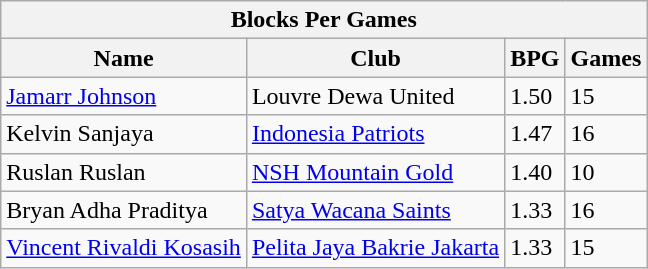<table class="wikitable">
<tr>
<th colspan="4"><strong>Blocks Per Games</strong></th>
</tr>
<tr>
<th>Name</th>
<th>Club</th>
<th>BPG</th>
<th>Games</th>
</tr>
<tr>
<td> <a href='#'>Jamarr Johnson</a></td>
<td>Louvre Dewa United</td>
<td>1.50</td>
<td>15</td>
</tr>
<tr>
<td> Kelvin Sanjaya</td>
<td><a href='#'>Indonesia Patriots</a></td>
<td>1.47</td>
<td>16</td>
</tr>
<tr>
<td> Ruslan Ruslan</td>
<td><a href='#'>NSH Mountain Gold</a></td>
<td>1.40</td>
<td>10</td>
</tr>
<tr>
<td> Bryan Adha Praditya</td>
<td><a href='#'>Satya Wacana Saints</a></td>
<td>1.33</td>
<td>16</td>
</tr>
<tr>
<td> <a href='#'>Vincent Rivaldi Kosasih</a></td>
<td><a href='#'>Pelita Jaya Bakrie Jakarta</a></td>
<td>1.33</td>
<td>15</td>
</tr>
</table>
